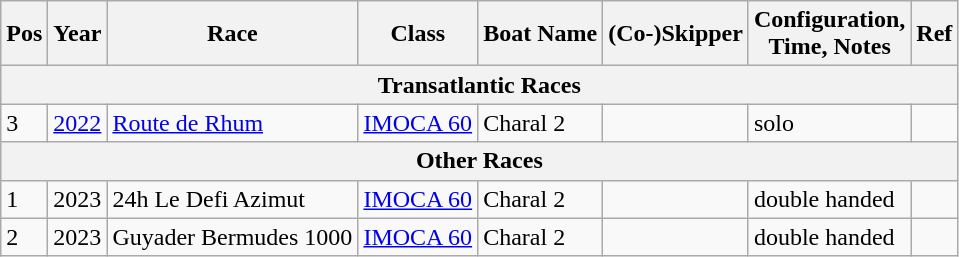<table class="wikitable sortable">
<tr>
<th>Pos</th>
<th>Year</th>
<th>Race</th>
<th>Class</th>
<th>Boat Name</th>
<th>(Co-)Skipper</th>
<th>Configuration,<br>Time, Notes</th>
<th>Ref</th>
</tr>
<tr>
<th colspan="8"><strong>Transatlantic Races</strong></th>
</tr>
<tr>
<td>3</td>
<td><a href='#'>2022</a></td>
<td><a href='#'>Route de Rhum</a></td>
<td><a href='#'>IMOCA 60</a></td>
<td>Charal 2</td>
<td></td>
<td>solo</td>
<td></td>
</tr>
<tr>
<th colspan="8"><strong>Other Races</strong></th>
</tr>
<tr>
<td>1</td>
<td>2023</td>
<td>24h Le Defi Azimut</td>
<td><a href='#'>IMOCA 60</a></td>
<td>Charal 2</td>
<td><br></td>
<td>double handed</td>
<td></td>
</tr>
<tr>
<td>2</td>
<td>2023</td>
<td>Guyader Bermudes 1000</td>
<td><a href='#'>IMOCA 60</a></td>
<td>Charal 2</td>
<td><br></td>
<td>double handed</td>
<td></td>
</tr>
</table>
